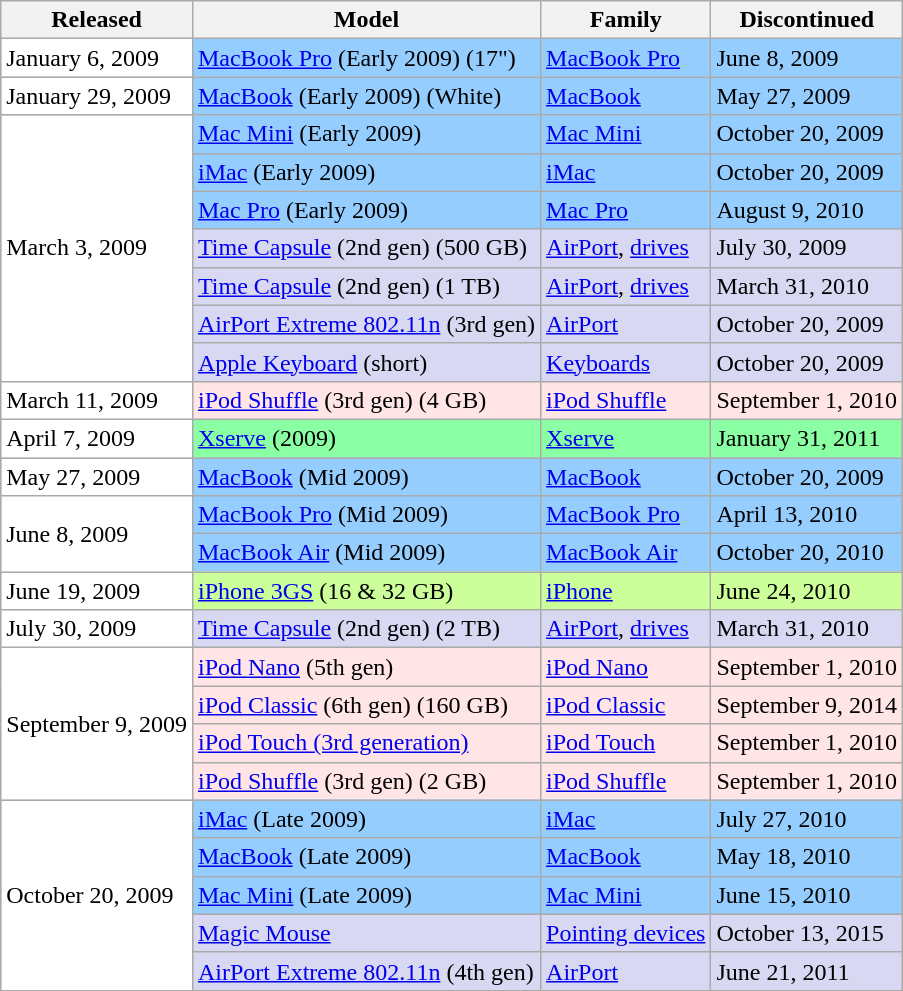<table class="wikitable">
<tr>
<th>Released</th>
<th>Model</th>
<th>Family</th>
<th>Discontinued</th>
</tr>
<tr bgcolor=#95CEFE>
<td bgcolor=#FFF>January 6, 2009</td>
<td><a href='#'>MacBook Pro</a> (Early 2009) (17")</td>
<td><a href='#'>MacBook Pro</a></td>
<td>June 8, 2009</td>
</tr>
<tr bgcolor=#95CEFE>
<td bgcolor=#FFF>January 29, 2009</td>
<td><a href='#'>MacBook</a> (Early 2009) (White)</td>
<td><a href='#'>MacBook</a></td>
<td>May 27, 2009</td>
</tr>
<tr bgcolor=#95CEFE>
<td rowspan=7 bgcolor=#FFF>March 3, 2009</td>
<td><a href='#'>Mac Mini</a> (Early 2009)</td>
<td><a href='#'>Mac Mini</a></td>
<td>October 20, 2009</td>
</tr>
<tr bgcolor=#95CEFE>
<td><a href='#'>iMac</a> (Early 2009)</td>
<td><a href='#'>iMac</a></td>
<td>October 20, 2009</td>
</tr>
<tr bgcolor=#95CEFE>
<td><a href='#'>Mac Pro</a> (Early 2009)</td>
<td><a href='#'>Mac Pro</a></td>
<td>August 9, 2010</td>
</tr>
<tr bgcolor=#D8D8F2>
<td><a href='#'>Time Capsule</a> (2nd gen) (500 GB)</td>
<td><a href='#'>AirPort</a>, <a href='#'>drives</a></td>
<td>July 30, 2009</td>
</tr>
<tr bgcolor=#D8D8F2>
<td><a href='#'>Time Capsule</a> (2nd gen) (1 TB)</td>
<td><a href='#'>AirPort</a>, <a href='#'>drives</a></td>
<td>March 31, 2010</td>
</tr>
<tr bgcolor=#D8D8F2>
<td><a href='#'>AirPort Extreme 802.11n</a> (3rd gen)</td>
<td><a href='#'>AirPort</a></td>
<td>October 20, 2009</td>
</tr>
<tr bgcolor=#D8D8F2>
<td><a href='#'>Apple Keyboard</a> (short)</td>
<td><a href='#'>Keyboards</a></td>
<td>October 20, 2009</td>
</tr>
<tr bgcolor=#FFE5E5>
<td bgcolor=#FFF>March 11, 2009</td>
<td><a href='#'>iPod Shuffle</a> (3rd gen) (4 GB)</td>
<td><a href='#'>iPod Shuffle</a></td>
<td>September 1, 2010</td>
</tr>
<tr bgcolor=8BFFA3>
<td bgcolor=#FFF>April 7, 2009</td>
<td><a href='#'>Xserve</a> (2009)</td>
<td><a href='#'>Xserve</a></td>
<td>January 31, 2011</td>
</tr>
<tr bgcolor=#95CEFE>
<td bgcolor=#FFF>May 27, 2009</td>
<td><a href='#'>MacBook</a> (Mid 2009)</td>
<td><a href='#'>MacBook</a></td>
<td>October 20, 2009</td>
</tr>
<tr bgcolor=#95CEFE>
<td rowspan=2 bgcolor=#FFF>June 8, 2009</td>
<td><a href='#'>MacBook Pro</a> (Mid 2009)</td>
<td><a href='#'>MacBook Pro</a></td>
<td>April 13, 2010</td>
</tr>
<tr bgcolor=#95CEFE>
<td><a href='#'>MacBook Air</a> (Mid 2009)</td>
<td><a href='#'>MacBook Air</a></td>
<td>October 20, 2010</td>
</tr>
<tr bgcolor=#CCFF99>
<td bgcolor=#FFF>June 19, 2009</td>
<td><a href='#'>iPhone 3GS</a> (16 & 32 GB)</td>
<td><a href='#'>iPhone</a></td>
<td>June 24, 2010</td>
</tr>
<tr bgcolor=#D8D8F2>
<td bgcolor=#FFF>July 30, 2009</td>
<td><a href='#'>Time Capsule</a> (2nd gen) (2 TB)</td>
<td><a href='#'>AirPort</a>, <a href='#'>drives</a></td>
<td>March 31, 2010</td>
</tr>
<tr bgcolor=#FFE5E5>
<td rowspan=4 bgcolor=#FFF>September 9, 2009</td>
<td><a href='#'>iPod Nano</a> (5th gen)</td>
<td><a href='#'>iPod Nano</a></td>
<td>September 1, 2010</td>
</tr>
<tr bgcolor=#FFE5E5>
<td><a href='#'>iPod Classic</a> (6th gen) (160 GB)</td>
<td><a href='#'>iPod Classic</a></td>
<td>September 9, 2014</td>
</tr>
<tr bgcolor=#FFE5E5>
<td><a href='#'>iPod Touch (3rd generation)</a></td>
<td><a href='#'>iPod Touch</a></td>
<td>September 1, 2010</td>
</tr>
<tr bgcolor=#FFE5E5>
<td><a href='#'>iPod Shuffle</a> (3rd gen) (2 GB)</td>
<td><a href='#'>iPod Shuffle</a></td>
<td>September 1, 2010</td>
</tr>
<tr bgcolor=#95CEFE>
<td rowspan=5 bgcolor=#FFF>October 20, 2009</td>
<td><a href='#'>iMac</a> (Late 2009)</td>
<td><a href='#'>iMac</a></td>
<td>July 27, 2010</td>
</tr>
<tr bgcolor=#95CEFE>
<td><a href='#'>MacBook</a> (Late 2009)</td>
<td><a href='#'>MacBook</a></td>
<td>May 18, 2010</td>
</tr>
<tr bgcolor=#95CEFE>
<td><a href='#'>Mac Mini</a> (Late 2009)</td>
<td><a href='#'>Mac Mini</a></td>
<td>June 15, 2010</td>
</tr>
<tr bgcolor=#D8D8F2>
<td><a href='#'>Magic Mouse</a></td>
<td><a href='#'>Pointing devices</a></td>
<td>October 13, 2015</td>
</tr>
<tr bgcolor=#D8D8F2>
<td><a href='#'>AirPort Extreme 802.11n</a> (4th gen)</td>
<td><a href='#'>AirPort</a></td>
<td>June 21, 2011</td>
</tr>
</table>
